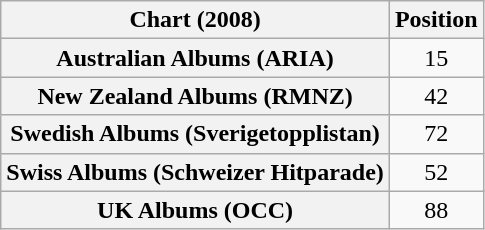<table class="wikitable sortable plainrowheaders" style="text-align:center">
<tr>
<th scope="col">Chart (2008)</th>
<th scope="col">Position</th>
</tr>
<tr>
<th scope="row">Australian Albums (ARIA)</th>
<td>15</td>
</tr>
<tr>
<th scope="row">New Zealand Albums (RMNZ)</th>
<td>42</td>
</tr>
<tr>
<th scope="row">Swedish Albums (Sverigetopplistan)</th>
<td>72</td>
</tr>
<tr>
<th scope="row">Swiss Albums (Schweizer Hitparade)</th>
<td>52</td>
</tr>
<tr>
<th scope="row">UK Albums (OCC)</th>
<td>88</td>
</tr>
</table>
